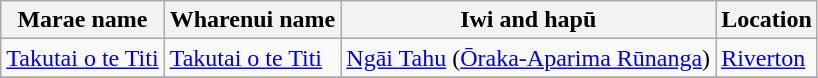<table class="wikitable sortable">
<tr>
<th>Marae name</th>
<th>Wharenui name</th>
<th>Iwi and hapū</th>
<th>Location</th>
</tr>
<tr>
<td><a href='#'>Takutai o te Titi</a></td>
<td><a href='#'>Takutai o te Titi</a></td>
<td><a href='#'>Ngāi Tahu</a> (<a href='#'>Ōraka-Aparima Rūnanga</a>)</td>
<td><a href='#'>Riverton</a></td>
</tr>
<tr>
</tr>
</table>
